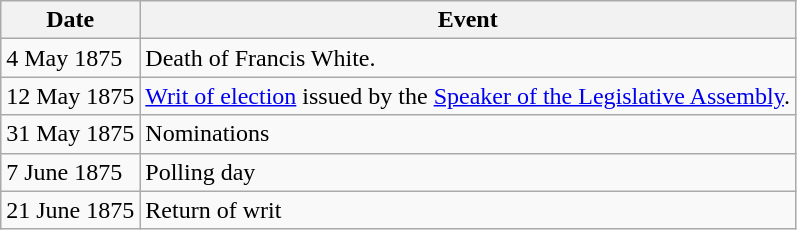<table class="wikitable">
<tr>
<th>Date</th>
<th>Event</th>
</tr>
<tr>
<td>4 May 1875</td>
<td>Death of Francis White.</td>
</tr>
<tr>
<td>12 May 1875</td>
<td><a href='#'>Writ of election</a> issued by the <a href='#'>Speaker of the Legislative Assembly</a>.</td>
</tr>
<tr>
<td>31 May 1875</td>
<td>Nominations</td>
</tr>
<tr>
<td>7 June 1875</td>
<td>Polling day</td>
</tr>
<tr>
<td>21 June 1875</td>
<td>Return of writ</td>
</tr>
</table>
